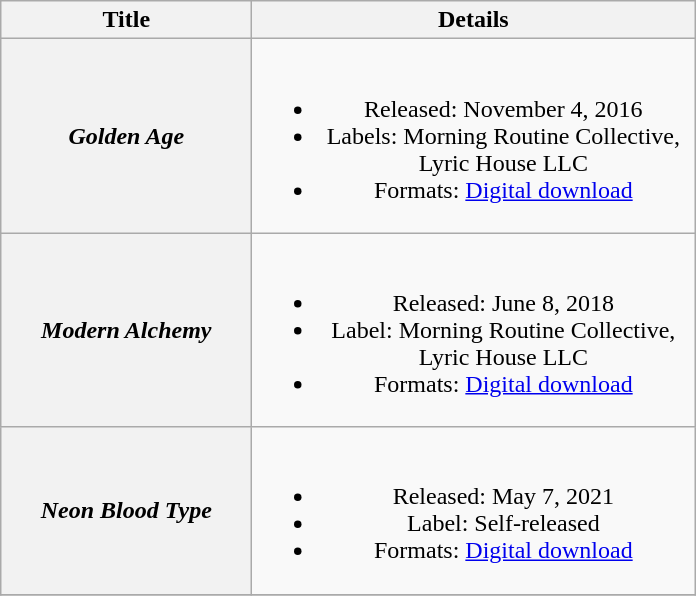<table class="wikitable plainrowheaders" style="text-align:center;">
<tr>
<th scope="col" style="width:10em;">Title</th>
<th scope="col" style="width:18em;">Details</th>
</tr>
<tr>
<th scope="row"><em>Golden Age</em></th>
<td><br><ul><li>Released: November 4, 2016</li><li>Labels: Morning Routine Collective, Lyric House LLC</li><li>Formats: <a href='#'>Digital download</a></li></ul></td>
</tr>
<tr>
<th scope="row"><em>Modern Alchemy</em></th>
<td><br><ul><li>Released: June 8, 2018</li><li>Label: Morning Routine Collective, Lyric House LLC</li><li>Formats: <a href='#'>Digital download</a></li></ul></td>
</tr>
<tr>
<th scope="row"><em>Neon Blood Type</em></th>
<td><br><ul><li>Released: May 7, 2021</li><li>Label: Self-released</li><li>Formats: <a href='#'>Digital download</a></li></ul></td>
</tr>
<tr>
</tr>
</table>
